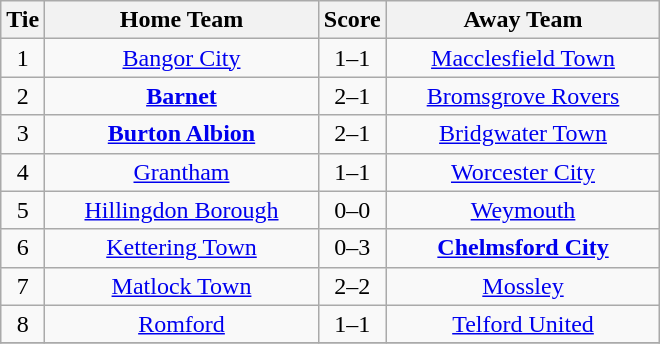<table class="wikitable" style="text-align:center;">
<tr>
<th width=20>Tie</th>
<th width=175>Home Team</th>
<th width=20>Score</th>
<th width=175>Away Team</th>
</tr>
<tr>
<td>1</td>
<td><a href='#'>Bangor City</a></td>
<td>1–1</td>
<td><a href='#'>Macclesfield Town</a></td>
</tr>
<tr>
<td>2</td>
<td><strong><a href='#'>Barnet</a></strong></td>
<td>2–1</td>
<td><a href='#'>Bromsgrove Rovers</a></td>
</tr>
<tr>
<td>3</td>
<td><strong><a href='#'>Burton Albion</a></strong></td>
<td>2–1</td>
<td><a href='#'>Bridgwater Town</a></td>
</tr>
<tr>
<td>4</td>
<td><a href='#'>Grantham</a></td>
<td>1–1</td>
<td><a href='#'>Worcester City</a></td>
</tr>
<tr>
<td>5</td>
<td><a href='#'>Hillingdon Borough</a></td>
<td>0–0</td>
<td><a href='#'>Weymouth</a></td>
</tr>
<tr>
<td>6</td>
<td><a href='#'>Kettering Town</a></td>
<td>0–3</td>
<td><strong><a href='#'>Chelmsford City</a></strong></td>
</tr>
<tr>
<td>7</td>
<td><a href='#'>Matlock Town</a></td>
<td>2–2</td>
<td><a href='#'>Mossley</a></td>
</tr>
<tr>
<td>8</td>
<td><a href='#'>Romford</a></td>
<td>1–1</td>
<td><a href='#'>Telford United</a></td>
</tr>
<tr>
</tr>
</table>
